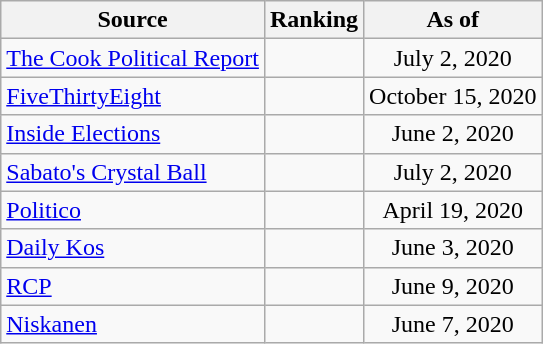<table class="wikitable" style="text-align:center">
<tr>
<th>Source</th>
<th>Ranking</th>
<th>As of</th>
</tr>
<tr>
<td align=left><a href='#'>The Cook Political Report</a></td>
<td></td>
<td>July 2, 2020</td>
</tr>
<tr>
<td align=left><a href='#'>FiveThirtyEight</a></td>
<td></td>
<td>October 15, 2020</td>
</tr>
<tr>
<td align=left><a href='#'>Inside Elections</a></td>
<td></td>
<td>June 2, 2020</td>
</tr>
<tr>
<td align=left><a href='#'>Sabato's Crystal Ball</a></td>
<td></td>
<td>July 2, 2020</td>
</tr>
<tr>
<td align="left"><a href='#'>Politico</a></td>
<td></td>
<td>April 19, 2020</td>
</tr>
<tr>
<td align="left"><a href='#'>Daily Kos</a></td>
<td></td>
<td>June 3, 2020</td>
</tr>
<tr>
<td align="left"><a href='#'>RCP</a></td>
<td></td>
<td>June 9, 2020</td>
</tr>
<tr>
<td align="left"><a href='#'>Niskanen</a></td>
<td></td>
<td>June 7, 2020</td>
</tr>
</table>
